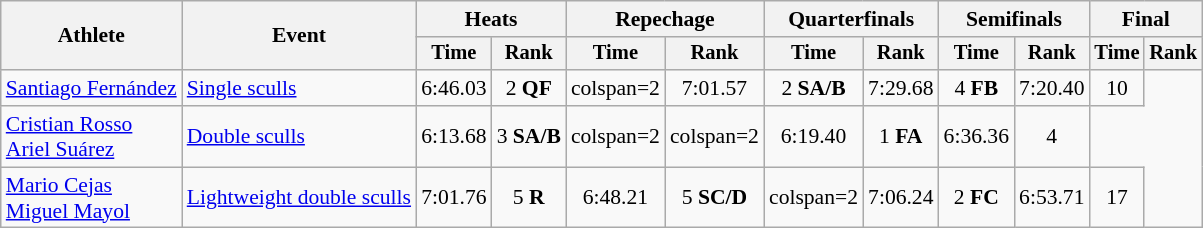<table class="wikitable" style="font-size:90%">
<tr>
<th rowspan="2">Athlete</th>
<th rowspan="2">Event</th>
<th colspan="2">Heats</th>
<th colspan="2">Repechage</th>
<th colspan=2>Quarterfinals</th>
<th colspan="2">Semifinals</th>
<th colspan="2">Final</th>
</tr>
<tr style="font-size:95%">
<th>Time</th>
<th>Rank</th>
<th>Time</th>
<th>Rank</th>
<th>Time</th>
<th>Rank</th>
<th>Time</th>
<th>Rank</th>
<th>Time</th>
<th>Rank</th>
</tr>
<tr align=center>
<td align=left><a href='#'>Santiago Fernández</a></td>
<td align=left><a href='#'>Single sculls</a></td>
<td>6:46.03</td>
<td>2 <strong>QF</strong></td>
<td>colspan=2 </td>
<td>7:01.57</td>
<td>2 <strong>SA/B</strong></td>
<td>7:29.68</td>
<td>4 <strong>FB</strong></td>
<td>7:20.40</td>
<td>10</td>
</tr>
<tr align=center>
<td align=left><a href='#'>Cristian Rosso</a><br><a href='#'>Ariel Suárez</a></td>
<td align=left><a href='#'>Double sculls</a></td>
<td>6:13.68</td>
<td>3 <strong>SA/B</strong></td>
<td>colspan=2 </td>
<td>colspan=2 </td>
<td>6:19.40</td>
<td>1 <strong>FA</strong></td>
<td>6:36.36</td>
<td>4</td>
</tr>
<tr align=center>
<td align=left><a href='#'>Mario Cejas</a><br><a href='#'>Miguel Mayol</a></td>
<td align=left><a href='#'>Lightweight double sculls</a></td>
<td>7:01.76</td>
<td>5 <strong>R</strong></td>
<td>6:48.21</td>
<td>5 <strong>SC/D</strong></td>
<td>colspan=2 </td>
<td>7:06.24</td>
<td>2 <strong>FC</strong></td>
<td>6:53.71</td>
<td>17</td>
</tr>
</table>
